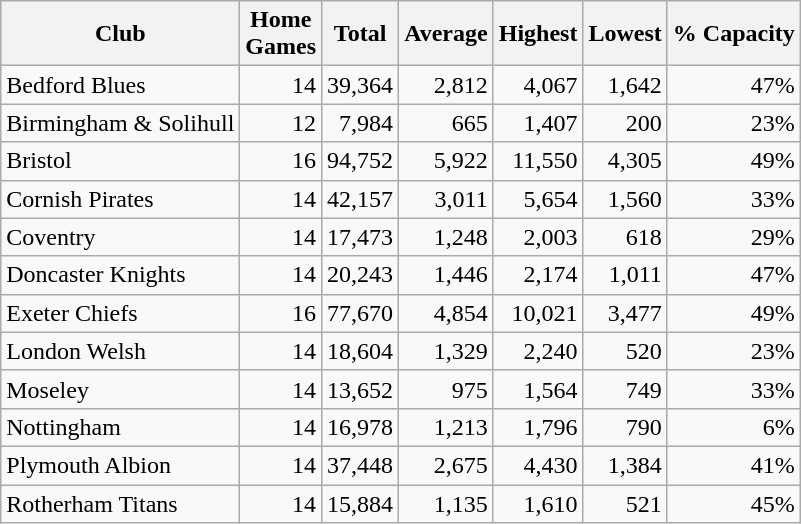<table class="wikitable sortable" style="text-align:right">
<tr>
<th>Club</th>
<th>Home<br>Games</th>
<th>Total</th>
<th>Average</th>
<th>Highest</th>
<th>Lowest</th>
<th>% Capacity</th>
</tr>
<tr>
<td style="text-align:left">Bedford Blues</td>
<td>14</td>
<td>39,364</td>
<td>2,812</td>
<td>4,067</td>
<td>1,642</td>
<td>47%</td>
</tr>
<tr>
<td style="text-align:left">Birmingham & Solihull</td>
<td>12</td>
<td>7,984</td>
<td>665</td>
<td>1,407</td>
<td>200</td>
<td>23%</td>
</tr>
<tr>
<td style="text-align:left">Bristol</td>
<td>16</td>
<td>94,752</td>
<td>5,922</td>
<td>11,550</td>
<td>4,305</td>
<td>49%</td>
</tr>
<tr>
<td style="text-align:left">Cornish Pirates</td>
<td>14</td>
<td>42,157</td>
<td>3,011</td>
<td>5,654</td>
<td>1,560</td>
<td>33%</td>
</tr>
<tr>
<td style="text-align:left">Coventry</td>
<td>14</td>
<td>17,473</td>
<td>1,248</td>
<td>2,003</td>
<td>618</td>
<td>29%</td>
</tr>
<tr>
<td style="text-align:left">Doncaster Knights</td>
<td>14</td>
<td>20,243</td>
<td>1,446</td>
<td>2,174</td>
<td>1,011</td>
<td>47%</td>
</tr>
<tr>
<td style="text-align:left">Exeter Chiefs</td>
<td>16</td>
<td>77,670</td>
<td>4,854</td>
<td>10,021</td>
<td>3,477</td>
<td>49%</td>
</tr>
<tr>
<td style="text-align:left">London Welsh</td>
<td>14</td>
<td>18,604</td>
<td>1,329</td>
<td>2,240</td>
<td>520</td>
<td>23%</td>
</tr>
<tr>
<td style="text-align:left">Moseley</td>
<td>14</td>
<td>13,652</td>
<td>975</td>
<td>1,564</td>
<td>749</td>
<td>33%</td>
</tr>
<tr>
<td style="text-align:left">Nottingham</td>
<td>14</td>
<td>16,978</td>
<td>1,213</td>
<td>1,796</td>
<td>790</td>
<td>6%</td>
</tr>
<tr>
<td style="text-align:left">Plymouth Albion</td>
<td>14</td>
<td>37,448</td>
<td>2,675</td>
<td>4,430</td>
<td>1,384</td>
<td>41%</td>
</tr>
<tr>
<td style="text-align:left">Rotherham Titans</td>
<td>14</td>
<td>15,884</td>
<td>1,135</td>
<td>1,610</td>
<td>521</td>
<td>45%</td>
</tr>
</table>
